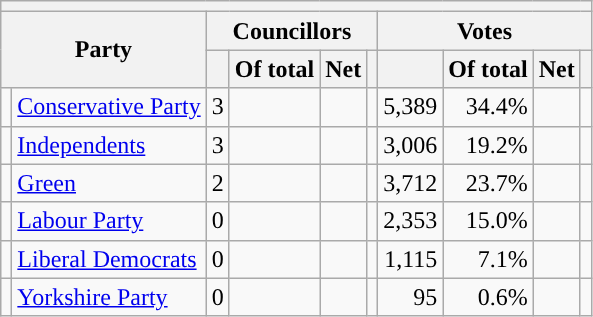<table class="wikitable sortable" style="text-align:center;">
<tr>
<th colspan="10"></th>
</tr>
<tr>
<th colspan="2" rowspan="2">Party</th>
<th colspan="4">Councillors</th>
<th colspan="4">Votes</th>
</tr>
<tr>
<th></th>
<th>Of total</th>
<th>Net</th>
<th class="unsortable"></th>
<th></th>
<th>Of total</th>
<th>Net</th>
<th class="unsortable"></th>
</tr>
<tr>
<td style="background:"></td>
<td style="text-align:left;"><a href='#'>Conservative Party</a></td>
<td style="text-align:right;">3</td>
<td style="text-align:right;"></td>
<td style="text-align:right;"></td>
<td data-sort-value=""></td>
<td style="text-align:right;">5,389</td>
<td style="text-align:right;">34.4%</td>
<td style="text-align:right;"></td>
<td></td>
</tr>
<tr>
<td style="background:"></td>
<td style="text-align:left;"><a href='#'>Independents</a></td>
<td style="text-align:right;">3</td>
<td style="text-align:right;"></td>
<td style="text-align:right;"></td>
<td data-sort-value=""></td>
<td style="text-align:right;">3,006</td>
<td style="text-align:right;">19.2%</td>
<td style="text-align:right;"></td>
<td></td>
</tr>
<tr>
<td style="background:"></td>
<td style="text-align:left;"><a href='#'>Green</a></td>
<td style="text-align:right;">2</td>
<td style="text-align:right;"></td>
<td style="text-align:right;"></td>
<td data-sort-value=""></td>
<td style="text-align:right;">3,712</td>
<td style="text-align:right;">23.7%</td>
<td style="text-align:right;"></td>
<td></td>
</tr>
<tr>
<td style="background:"></td>
<td style="text-align:left;"><a href='#'>Labour Party</a></td>
<td style="text-align:right;">0</td>
<td style="text-align:right;"></td>
<td style="text-align:right;"></td>
<td data-sort-value=""></td>
<td style="text-align:right;">2,353</td>
<td style="text-align:right;">15.0%</td>
<td style="text-align:right;"></td>
<td></td>
</tr>
<tr>
<td style="background:"></td>
<td style="text-align:left;"><a href='#'>Liberal Democrats</a></td>
<td style="text-align:right;">0</td>
<td style="text-align:right;"></td>
<td style="text-align:right;"></td>
<td data-sort-value=""></td>
<td style="text-align:right;">1,115</td>
<td style="text-align:right;">7.1%</td>
<td style="text-align:right;"></td>
<td></td>
</tr>
<tr>
<td style="background:"></td>
<td style="text-align:left;"><a href='#'>Yorkshire Party</a></td>
<td style="text-align:right;">0</td>
<td style="text-align:right;"></td>
<td style="text-align:right;"></td>
<td data-sort-value=""></td>
<td style="text-align:right;">95</td>
<td style="text-align:right;">0.6%</td>
<td style="text-align:right;"></td>
<td></td>
</tr>
</table>
